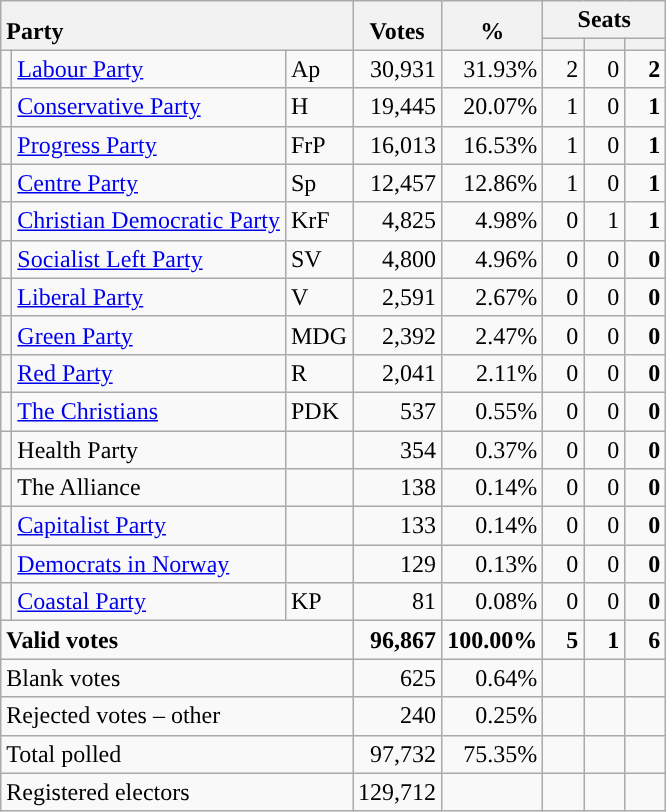<table class="wikitable" border="1" style="text-align:right;">
<tr>
<th style="text-align:left;" valign=bottom rowspan=2 colspan=3>Party</th>
<th align=center valign=bottom rowspan=2 width="50">Votes</th>
<th align=center valign=bottom rowspan=2 width="50">%</th>
<th colspan=3>Seats</th>
</tr>
<tr>
<th align=center valign=bottom width="20"><small></small></th>
<th align=center valign=bottom width="20"><small><a href='#'></a></small></th>
<th align=center valign=bottom width="20"><small></small></th>
</tr>
<tr>
<td style="color:inherit;background:"></td>
<td align=left><a href='#'>Labour Party</a></td>
<td align=left>Ap</td>
<td>30,931</td>
<td>31.93%</td>
<td>2</td>
<td>0</td>
<td><strong>2</strong></td>
</tr>
<tr>
<td style="color:inherit;background:"></td>
<td align=left><a href='#'>Conservative Party</a></td>
<td align=left>H</td>
<td>19,445</td>
<td>20.07%</td>
<td>1</td>
<td>0</td>
<td><strong>1</strong></td>
</tr>
<tr>
<td style="color:inherit;background:"></td>
<td align=left><a href='#'>Progress Party</a></td>
<td align=left>FrP</td>
<td>16,013</td>
<td>16.53%</td>
<td>1</td>
<td>0</td>
<td><strong>1</strong></td>
</tr>
<tr>
<td style="color:inherit;background:"></td>
<td align=left><a href='#'>Centre Party</a></td>
<td align=left>Sp</td>
<td>12,457</td>
<td>12.86%</td>
<td>1</td>
<td>0</td>
<td><strong>1</strong></td>
</tr>
<tr>
<td style="color:inherit;background:"></td>
<td align=left><a href='#'>Christian Democratic Party</a></td>
<td align=left>KrF</td>
<td>4,825</td>
<td>4.98%</td>
<td>0</td>
<td>1</td>
<td><strong>1</strong></td>
</tr>
<tr>
<td style="color:inherit;background:"></td>
<td align=left><a href='#'>Socialist Left Party</a></td>
<td align=left>SV</td>
<td>4,800</td>
<td>4.96%</td>
<td>0</td>
<td>0</td>
<td><strong>0</strong></td>
</tr>
<tr>
<td style="color:inherit;background:"></td>
<td align=left><a href='#'>Liberal Party</a></td>
<td align=left>V</td>
<td>2,591</td>
<td>2.67%</td>
<td>0</td>
<td>0</td>
<td><strong>0</strong></td>
</tr>
<tr>
<td style="color:inherit;background:"></td>
<td align=left><a href='#'>Green Party</a></td>
<td align=left>MDG</td>
<td>2,392</td>
<td>2.47%</td>
<td>0</td>
<td>0</td>
<td><strong>0</strong></td>
</tr>
<tr>
<td style="color:inherit;background:"></td>
<td align=left><a href='#'>Red Party</a></td>
<td align=left>R</td>
<td>2,041</td>
<td>2.11%</td>
<td>0</td>
<td>0</td>
<td><strong>0</strong></td>
</tr>
<tr>
<td style="color:inherit;background:"></td>
<td align=left><a href='#'>The Christians</a></td>
<td align=left>PDK</td>
<td>537</td>
<td>0.55%</td>
<td>0</td>
<td>0</td>
<td><strong>0</strong></td>
</tr>
<tr>
<td></td>
<td align=left>Health Party</td>
<td align=left></td>
<td>354</td>
<td>0.37%</td>
<td>0</td>
<td>0</td>
<td><strong>0</strong></td>
</tr>
<tr>
<td></td>
<td align=left>The Alliance</td>
<td align=left></td>
<td>138</td>
<td>0.14%</td>
<td>0</td>
<td>0</td>
<td><strong>0</strong></td>
</tr>
<tr>
<td style="color:inherit;background:"></td>
<td align=left><a href='#'>Capitalist Party</a></td>
<td align=left></td>
<td>133</td>
<td>0.14%</td>
<td>0</td>
<td>0</td>
<td><strong>0</strong></td>
</tr>
<tr>
<td style="color:inherit;background:"></td>
<td align=left><a href='#'>Democrats in Norway</a></td>
<td align=left></td>
<td>129</td>
<td>0.13%</td>
<td>0</td>
<td>0</td>
<td><strong>0</strong></td>
</tr>
<tr>
<td style="color:inherit;background:"></td>
<td align=left><a href='#'>Coastal Party</a></td>
<td align=left>KP</td>
<td>81</td>
<td>0.08%</td>
<td>0</td>
<td>0</td>
<td><strong>0</strong></td>
</tr>
<tr style="font-weight:bold">
<td align=left colspan=3>Valid votes</td>
<td>96,867</td>
<td>100.00%</td>
<td>5</td>
<td>1</td>
<td>6</td>
</tr>
<tr>
<td align=left colspan=3>Blank votes</td>
<td>625</td>
<td>0.64%</td>
<td></td>
<td></td>
<td></td>
</tr>
<tr>
<td align=left colspan=3>Rejected votes – other</td>
<td>240</td>
<td>0.25%</td>
<td></td>
<td></td>
<td></td>
</tr>
<tr>
<td align=left colspan=3>Total polled</td>
<td>97,732</td>
<td>75.35%</td>
<td></td>
<td></td>
<td></td>
</tr>
<tr>
<td align=left colspan=3>Registered electors</td>
<td>129,712</td>
<td></td>
<td></td>
<td></td>
<td></td>
</tr>
</table>
